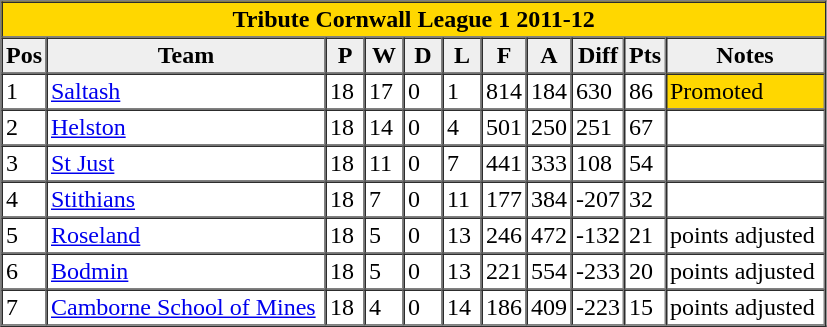<table border="1" cellpadding="2" cellspacing="0">
<tr bgcolor="gold">
<th colspan=11 style="border-right:0px;";>Tribute Cornwall  League 1  2011-12</th>
</tr>
<tr bgcolor="#efefef">
<th width="20">Pos</th>
<th width="180">Team</th>
<th width="20">P</th>
<th width="20">W</th>
<th width="20">D</th>
<th width="20">L</th>
<th width="20">F</th>
<th width="20">A</th>
<th width="20">Diff</th>
<th width="20">Pts</th>
<th width="100">Notes</th>
</tr>
<tr>
<td>1</td>
<td><a href='#'>Saltash</a></td>
<td>18</td>
<td>17</td>
<td>0</td>
<td>1</td>
<td>814</td>
<td>184</td>
<td>630</td>
<td>86</td>
<td bgcolor="gold">Promoted</td>
</tr>
<tr>
<td>2</td>
<td><a href='#'>Helston</a></td>
<td>18</td>
<td>14</td>
<td>0</td>
<td>4</td>
<td>501</td>
<td>250</td>
<td>251</td>
<td>67</td>
<td></td>
</tr>
<tr>
<td>3</td>
<td><a href='#'>St Just</a></td>
<td>18</td>
<td>11</td>
<td>0</td>
<td>7</td>
<td>441</td>
<td>333</td>
<td>108</td>
<td>54</td>
<td></td>
</tr>
<tr>
<td>4</td>
<td><a href='#'>Stithians</a></td>
<td>18</td>
<td>7</td>
<td>0</td>
<td>11</td>
<td>177</td>
<td>384</td>
<td>-207</td>
<td>32</td>
<td></td>
</tr>
<tr>
<td>5</td>
<td><a href='#'>Roseland</a></td>
<td>18</td>
<td>5</td>
<td>0</td>
<td>13</td>
<td>246</td>
<td>472</td>
<td>-132</td>
<td>21</td>
<td>points adjusted</td>
</tr>
<tr>
<td>6</td>
<td><a href='#'>Bodmin</a></td>
<td>18</td>
<td>5</td>
<td>0</td>
<td>13</td>
<td>221</td>
<td>554</td>
<td>-233</td>
<td>20</td>
<td>points adjusted</td>
</tr>
<tr>
<td>7</td>
<td><a href='#'>Camborne School of Mines</a></td>
<td>18</td>
<td>4</td>
<td>0</td>
<td>14</td>
<td>186</td>
<td>409</td>
<td>-223</td>
<td>15</td>
<td>points adjusted</td>
</tr>
<tr>
</tr>
</table>
